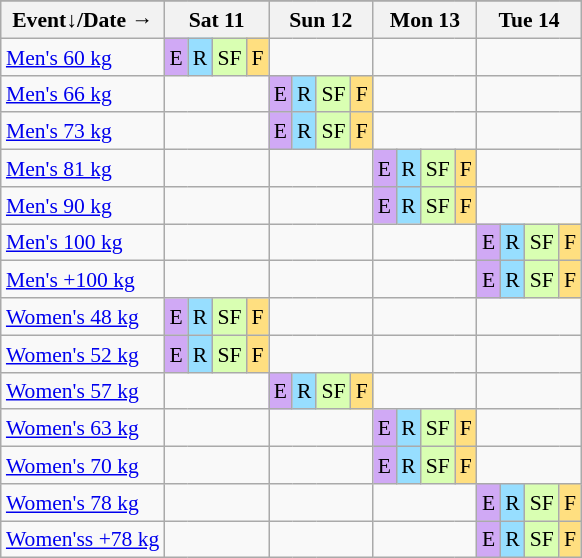<table class="wikitable" style="margin:0.5em auto; font-size:90%; line-height:1.25em;">
<tr>
</tr>
<tr style="text-align:center;">
<th>Event↓/Date →</th>
<th colspan="4">Sat 11</th>
<th colspan="4">Sun 12</th>
<th colspan="4">Mon 13</th>
<th colspan="4">Tue 14</th>
</tr>
<tr style="text-align:center;">
<td style="text-align:left;"><a href='#'>Men's 60 kg</a></td>
<td style="background-color:#D0A9F5;">E</td>
<td style="background-color:#97DEFF;">R</td>
<td style="background-color:#D9FFB2;">SF</td>
<td style="background-color:#FFDF80;">F</td>
<td colspan="4"></td>
<td colspan="4"></td>
<td colspan="4"></td>
</tr>
<tr style="text-align:center;">
<td style="text-align:left;"><a href='#'>Men's 66 kg</a></td>
<td colspan="4"></td>
<td style="background-color:#D0A9F5;">E</td>
<td style="background-color:#97DEFF;">R</td>
<td style="background-color:#D9FFB2;">SF</td>
<td style="background-color:#FFDF80;">F</td>
<td colspan="4"></td>
<td colspan="4"></td>
</tr>
<tr style="text-align:center;">
<td style="text-align:left;"><a href='#'>Men's 73 kg</a></td>
<td colspan="4"></td>
<td style="background-color:#D0A9F5;">E</td>
<td style="background-color:#97DEFF;">R</td>
<td style="background-color:#D9FFB2;">SF</td>
<td style="background-color:#FFDF80;">F</td>
<td colspan="4"></td>
<td colspan="4"></td>
</tr>
<tr style="text-align:center;">
<td style="text-align:left;"><a href='#'>Men's 81 kg</a></td>
<td colspan="4"></td>
<td colspan="4"></td>
<td style="background-color:#D0A9F5;">E</td>
<td style="background-color:#97DEFF;">R</td>
<td style="background-color:#D9FFB2;">SF</td>
<td style="background-color:#FFDF80;">F</td>
<td colspan="4"></td>
</tr>
<tr style="text-align:center;">
<td style="text-align:left;"><a href='#'>Men's 90 kg</a></td>
<td colspan="4"></td>
<td colspan="4"></td>
<td style="background-color:#D0A9F5;">E</td>
<td style="background-color:#97DEFF;">R</td>
<td style="background-color:#D9FFB2;">SF</td>
<td style="background-color:#FFDF80;">F</td>
<td colspan="4"></td>
</tr>
<tr style="text-align:center;">
<td style="text-align:left;"><a href='#'>Men's 100 kg</a></td>
<td colspan="4"></td>
<td colspan="4"></td>
<td colspan="4"></td>
<td style="background-color:#D0A9F5;">E</td>
<td style="background-color:#97DEFF;">R</td>
<td style="background-color:#D9FFB2;">SF</td>
<td style="background-color:#FFDF80;">F</td>
</tr>
<tr style="text-align:center;">
<td style="text-align:left;"><a href='#'>Men's +100 kg</a></td>
<td colspan="4"></td>
<td colspan="4"></td>
<td colspan="4"></td>
<td style="background-color:#D0A9F5;">E</td>
<td style="background-color:#97DEFF;">R</td>
<td style="background-color:#D9FFB2;">SF</td>
<td style="background-color:#FFDF80;">F</td>
</tr>
<tr style="text-align:center;">
<td style="text-align:left;"><a href='#'>Women's 48 kg</a></td>
<td style="background-color:#D0A9F5;">E</td>
<td style="background-color:#97DEFF;">R</td>
<td style="background-color:#D9FFB2;">SF</td>
<td style="background-color:#FFDF80;">F</td>
<td colspan="4"></td>
<td colspan="4"></td>
<td colspan="4"></td>
</tr>
<tr style="text-align:center;">
<td style="text-align:left;"><a href='#'>Women's 52 kg</a></td>
<td style="background-color:#D0A9F5;">E</td>
<td style="background-color:#97DEFF;">R</td>
<td style="background-color:#D9FFB2;">SF</td>
<td style="background-color:#FFDF80;">F</td>
<td colspan="4"></td>
<td colspan="4"></td>
<td colspan="4"></td>
</tr>
<tr style="text-align:center;">
<td style="text-align:left;"><a href='#'>Women's 57 kg</a></td>
<td colspan="4"></td>
<td style="background-color:#D0A9F5;">E</td>
<td style="background-color:#97DEFF;">R</td>
<td style="background-color:#D9FFB2;">SF</td>
<td style="background-color:#FFDF80;">F</td>
<td colspan="4"></td>
<td colspan="4"></td>
</tr>
<tr style="text-align:center;">
<td style="text-align:left;"><a href='#'>Women's 63 kg</a></td>
<td colspan="4"></td>
<td colspan="4"></td>
<td style="background-color:#D0A9F5;">E</td>
<td style="background-color:#97DEFF;">R</td>
<td style="background-color:#D9FFB2;">SF</td>
<td style="background-color:#FFDF80;">F</td>
<td colspan="4"></td>
</tr>
<tr style="text-align:center;">
<td style="text-align:left;"><a href='#'>Women's 70 kg</a></td>
<td colspan="4"></td>
<td colspan="4"></td>
<td style="background-color:#D0A9F5;">E</td>
<td style="background-color:#97DEFF;">R</td>
<td style="background-color:#D9FFB2;">SF</td>
<td style="background-color:#FFDF80;">F</td>
<td colspan="4"></td>
</tr>
<tr style="text-align:center;">
<td style="text-align:left;"><a href='#'>Women's 78 kg</a></td>
<td colspan="4"></td>
<td colspan="4"></td>
<td colspan="4"></td>
<td style="background-color:#D0A9F5;">E</td>
<td style="background-color:#97DEFF;">R</td>
<td style="background-color:#D9FFB2;">SF</td>
<td style="background-color:#FFDF80;">F</td>
</tr>
<tr style="text-align:center;">
<td style="text-align:left;"><a href='#'>Women'ss +78 kg</a></td>
<td colspan="4"></td>
<td colspan="4"></td>
<td colspan="4"></td>
<td style="background-color:#D0A9F5;">E</td>
<td style="background-color:#97DEFF;">R</td>
<td style="background-color:#D9FFB2;">SF</td>
<td style="background-color:#FFDF80;">F</td>
</tr>
</table>
